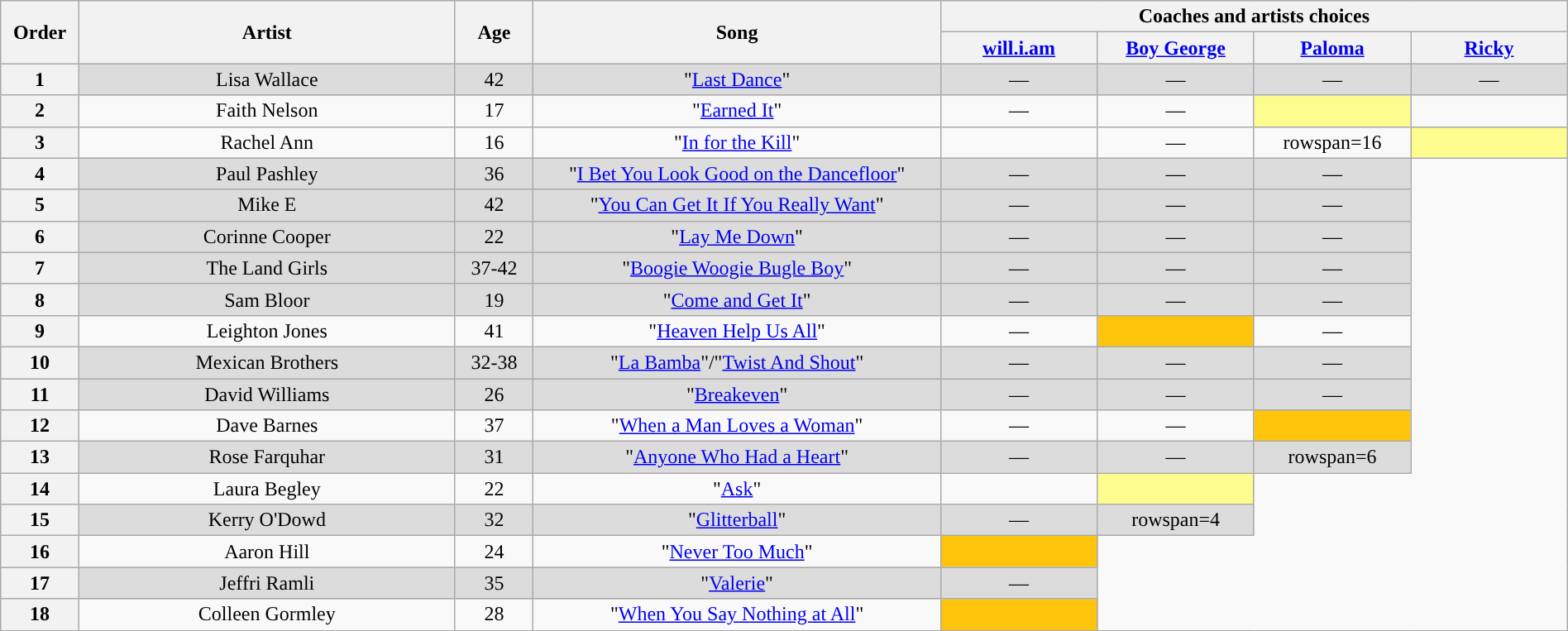<table class="wikitable" style="text-align:center; width:100%;">
<tr>
<th scope="col" rowspan="2" style="width:05%;">Order</th>
<th scope="col" rowspan="2" style="width:24%;">Artist</th>
<th scope="col" rowspan="2" style="width:05%;">Age</th>
<th scope="col" rowspan="2" style="width:26%;">Song</th>
<th colspan="4" style="width:40%;">Coaches and artists choices</th>
</tr>
<tr>
<th style="width:10%;"><a href='#'>will.i.am</a></th>
<th style="width:10%;"><a href='#'>Boy George</a></th>
<th style="width:10%;"><a href='#'>Paloma</a></th>
<th style="width:10%;"><a href='#'>Ricky</a></th>
</tr>
<tr style="background:#DCDCDC">
<th scope="col">1</th>
<td style="background:#DCDCDC;">Lisa Wallace</td>
<td style="background:#DCDCDC; text-align:center;">42</td>
<td style="background:#DCDCDC; text-align:center;">"<a href='#'>Last Dance</a>"</td>
<td>—</td>
<td>—</td>
<td>—</td>
<td>—</td>
</tr>
<tr>
<th scope="col">2</th>
<td>Faith Nelson</td>
<td>17</td>
<td>"<a href='#'>Earned It</a>"</td>
<td>—</td>
<td>—</td>
<td style="background:#fdfc8f;"><strong></strong></td>
<td><strong></strong></td>
</tr>
<tr>
<th scope="col">3</th>
<td>Rachel Ann</td>
<td>16</td>
<td>"<a href='#'>In for the Kill</a>"</td>
<td><strong></strong></td>
<td>—</td>
<td>rowspan=16 </td>
<td style="background:#fdfc8f;"><strong></strong></td>
</tr>
<tr style="background:#DCDCDC">
<th scope="col">4</th>
<td style="background:#DCDCDC;">Paul Pashley</td>
<td style="background:#DCDCDC; text-align:center;">36</td>
<td style="background:#DCDCDC; text-align:center;">"<a href='#'>I Bet You Look Good on the Dancefloor</a>"</td>
<td>—</td>
<td>—</td>
<td>—</td>
</tr>
<tr style="background:#DCDCDC">
<th scope="col">5</th>
<td style="background:#DCDCDC;">Mike E</td>
<td style="background:#DCDCDC; text-align:center;">42</td>
<td style="background:#DCDCDC; text-align:center;">"<a href='#'>You Can Get It If You Really Want</a>"</td>
<td>—</td>
<td>—</td>
<td>—</td>
</tr>
<tr style="background:#DCDCDC">
<th scope="col">6</th>
<td style="background:#DCDCDC;">Corinne Cooper</td>
<td style="background:#DCDCDC; text-align:center;">22</td>
<td style="background:#DCDCDC; text-align:center;">"<a href='#'>Lay Me Down</a>"</td>
<td>—</td>
<td>—</td>
<td>—</td>
</tr>
<tr style="background:#DCDCDC">
<th scope="col">7</th>
<td style="background:#DCDCDC;">The Land Girls</td>
<td style="background:#DCDCDC; text-align:center;">37-42</td>
<td style="background:#DCDCDC; text-align:center;">"<a href='#'>Boogie Woogie Bugle Boy</a>"</td>
<td>—</td>
<td>—</td>
<td>—</td>
</tr>
<tr style="background:#DCDCDC">
<th scope="col">8</th>
<td style="background:#DCDCDC;">Sam Bloor</td>
<td style="background:#DCDCDC; text-align:center;">19</td>
<td style="background:#DCDCDC; text-align:center;">"<a href='#'>Come and Get It</a>"</td>
<td>—</td>
<td>—</td>
<td>—</td>
</tr>
<tr>
<th scope="col">9</th>
<td>Leighton Jones</td>
<td>41</td>
<td>"<a href='#'>Heaven Help Us All</a>"</td>
<td>—</td>
<td style="background:#FFC40C;text-align:center;"><strong></strong></td>
<td>—</td>
</tr>
<tr style="background:#DCDCDC">
<th scope="col">10</th>
<td style="background:#DCDCDC;">Mexican Brothers</td>
<td style="background:#DCDCDC; text-align:center;">32-38</td>
<td style="background:#DCDCDC; text-align:center;">"<a href='#'>La Bamba</a>"/"<a href='#'>Twist And Shout</a>"</td>
<td>—</td>
<td>—</td>
<td>—</td>
</tr>
<tr style="background:#DCDCDC">
<th scope="col">11</th>
<td style="background:#DCDCDC;">David Williams</td>
<td style="background:#DCDCDC; text-align:center;">26</td>
<td style="background:#DCDCDC; text-align:center;">"<a href='#'>Breakeven</a>"</td>
<td>—</td>
<td>—</td>
<td>—</td>
</tr>
<tr>
<th scope="col">12</th>
<td>Dave Barnes</td>
<td>37</td>
<td>"<a href='#'>When a Man Loves a Woman</a>"</td>
<td>—</td>
<td>—</td>
<td style="background:#FFC40C;text-align:center;"><strong></strong></td>
</tr>
<tr style="background:#DCDCDC">
<th scope="col">13</th>
<td style="background:#DCDCDC;">Rose Farquhar</td>
<td style="background:#DCDCDC; text-align:center;">31</td>
<td style="background:#DCDCDC; text-align:center;">"<a href='#'>Anyone Who Had a Heart</a>"</td>
<td>—</td>
<td>—</td>
<td>rowspan=6 </td>
</tr>
<tr>
<th scope="col">14</th>
<td>Laura Begley</td>
<td>22</td>
<td>"<a href='#'>Ask</a>"</td>
<td><strong></strong></td>
<td style="background:#fdfc8f;"><strong></strong></td>
</tr>
<tr style="background:#DCDCDC">
<th scope="col">15</th>
<td style="background:#DCDCDC;">Kerry O'Dowd</td>
<td style="background:#DCDCDC; text-align:center;">32</td>
<td style="background:#DCDCDC; text-align:center;">"<a href='#'>Glitterball</a>"</td>
<td>—</td>
<td>rowspan=4 </td>
</tr>
<tr>
<th scope="col">16</th>
<td>Aaron Hill</td>
<td>24</td>
<td>"<a href='#'>Never Too Much</a>"</td>
<td style="background:#FFC40C;text-align:center;"><strong></strong></td>
</tr>
<tr style="background:#DCDCDC">
<th scope="col">17</th>
<td style="background:#DCDCDC;">Jeffri Ramli</td>
<td style="background:#DCDCDC; text-align:center;">35</td>
<td style="background:#DCDCDC; text-align:center;">"<a href='#'>Valerie</a>"</td>
<td>—</td>
</tr>
<tr>
<th scope="col">18</th>
<td>Colleen Gormley</td>
<td>28</td>
<td>"<a href='#'>When You Say Nothing at All</a>"</td>
<td style="background:#FFC40C;text-align:center;"><strong></strong></td>
</tr>
<tr>
</tr>
</table>
